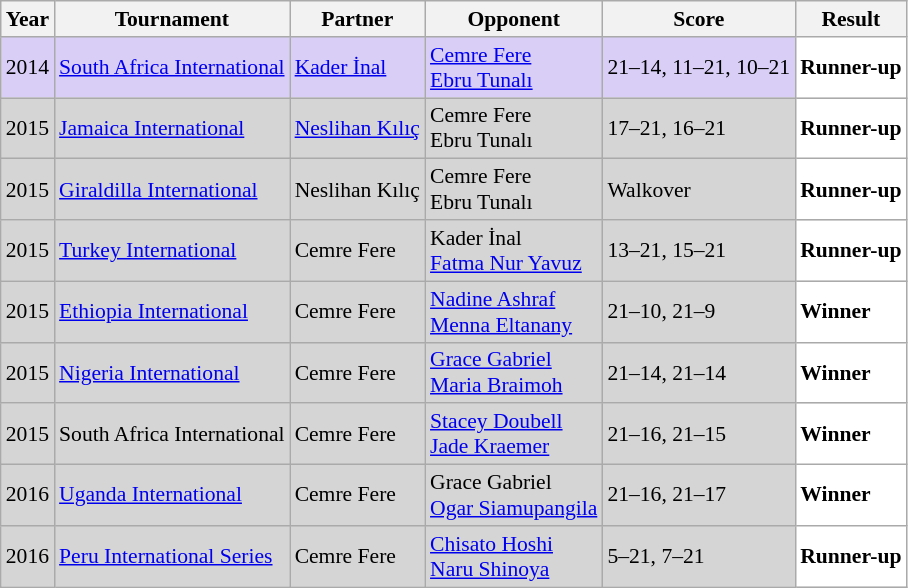<table class="sortable wikitable" style="font-size: 90%;">
<tr>
<th>Year</th>
<th>Tournament</th>
<th>Partner</th>
<th>Opponent</th>
<th>Score</th>
<th>Result</th>
</tr>
<tr style="background:#D8CEF6">
<td align="center">2014</td>
<td align="left"><a href='#'>South Africa International</a></td>
<td align="left"> <a href='#'>Kader İnal</a></td>
<td align="left"> <a href='#'>Cemre Fere</a><br> <a href='#'>Ebru Tunalı</a></td>
<td align="left">21–14, 11–21, 10–21</td>
<td style="text-align:left; background:white"> <strong>Runner-up</strong></td>
</tr>
<tr style="background:#D5D5D5">
<td align="center">2015</td>
<td align="left"><a href='#'>Jamaica International</a></td>
<td align="left"> <a href='#'>Neslihan Kılıç</a></td>
<td align="left"> Cemre Fere<br> Ebru Tunalı</td>
<td align="left">17–21, 16–21</td>
<td style="text-align:left; background:white"> <strong>Runner-up</strong></td>
</tr>
<tr style="background:#D5D5D5">
<td align="center">2015</td>
<td align="left"><a href='#'>Giraldilla International</a></td>
<td align="left"> Neslihan Kılıç</td>
<td align="left"> Cemre Fere<br> Ebru Tunalı</td>
<td align="left">Walkover</td>
<td style="text-align:left; background:white"> <strong>Runner-up</strong></td>
</tr>
<tr style="background:#D5D5D5">
<td align="center">2015</td>
<td align="left"><a href='#'>Turkey International</a></td>
<td align="left"> Cemre Fere</td>
<td align="left"> Kader İnal<br> <a href='#'>Fatma Nur Yavuz</a></td>
<td align="left">13–21, 15–21</td>
<td style="text-align:left; background:white"> <strong>Runner-up</strong></td>
</tr>
<tr style="background:#D5D5D5">
<td align="center">2015</td>
<td align="left"><a href='#'>Ethiopia International</a></td>
<td align="left"> Cemre Fere</td>
<td align="left"> <a href='#'>Nadine Ashraf</a><br> <a href='#'>Menna Eltanany</a></td>
<td align="left">21–10, 21–9</td>
<td style="text-align:left; background:white"> <strong>Winner</strong></td>
</tr>
<tr style="background:#D5D5D5">
<td align="center">2015</td>
<td align="left"><a href='#'>Nigeria International</a></td>
<td align="left"> Cemre Fere</td>
<td align="left"> <a href='#'>Grace Gabriel</a><br> <a href='#'>Maria Braimoh</a></td>
<td align="left">21–14, 21–14</td>
<td style="text-align:left; background:white"> <strong>Winner</strong></td>
</tr>
<tr style="background:#D5D5D5">
<td align="center">2015</td>
<td align="left">South Africa International</td>
<td align="left"> Cemre Fere</td>
<td align="left"> <a href='#'>Stacey Doubell</a><br> <a href='#'>Jade Kraemer</a></td>
<td align="left">21–16, 21–15</td>
<td style="text-align:left; background:white"> <strong>Winner</strong></td>
</tr>
<tr style="background:#D5D5D5">
<td align="center">2016</td>
<td align="left"><a href='#'>Uganda International</a></td>
<td align="left"> Cemre Fere</td>
<td align="left"> Grace Gabriel<br> <a href='#'>Ogar Siamupangila</a></td>
<td align="left">21–16, 21–17</td>
<td style="text-align:left; background:white"> <strong>Winner</strong></td>
</tr>
<tr style="background:#D5D5D5">
<td align="center">2016</td>
<td align="left"><a href='#'>Peru International Series</a></td>
<td align="left"> Cemre Fere</td>
<td align="left"> <a href='#'>Chisato Hoshi</a><br> <a href='#'>Naru Shinoya</a></td>
<td align="left">5–21, 7–21</td>
<td style="text-align:left; background:white"> <strong>Runner-up</strong></td>
</tr>
</table>
